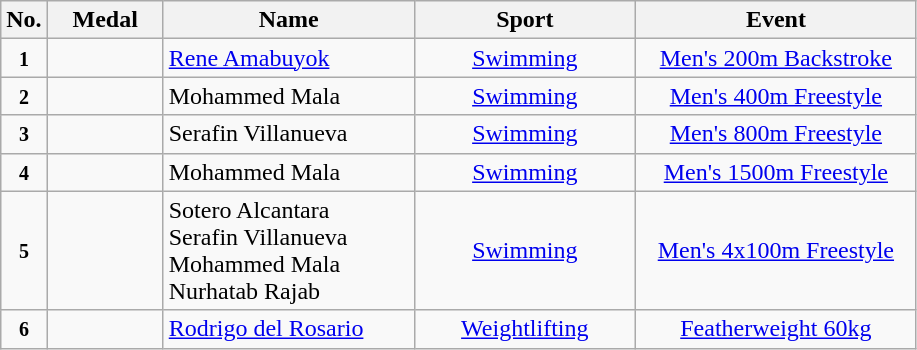<table class="wikitable" style="font-size:100%; text-align:center;">
<tr>
<th width="10">No.</th>
<th width="70">Medal</th>
<th width="160">Name</th>
<th width="140">Sport</th>
<th width="180">Event</th>
</tr>
<tr>
<td><small><strong>1</strong></small></td>
<td></td>
<td align=left><a href='#'>Rene Amabuyok</a></td>
<td> <a href='#'>Swimming</a></td>
<td><a href='#'>Men's 200m Backstroke</a></td>
</tr>
<tr>
<td><small><strong>2</strong></small></td>
<td></td>
<td align=left>Mohammed Mala</td>
<td> <a href='#'>Swimming</a></td>
<td><a href='#'>Men's 400m Freestyle</a></td>
</tr>
<tr>
<td><small><strong>3</strong></small></td>
<td></td>
<td align=left>Serafin Villanueva</td>
<td> <a href='#'>Swimming</a></td>
<td><a href='#'>Men's 800m Freestyle</a></td>
</tr>
<tr>
<td><small><strong>4</strong></small></td>
<td></td>
<td align=left>Mohammed Mala</td>
<td> <a href='#'>Swimming</a></td>
<td><a href='#'>Men's 1500m Freestyle</a></td>
</tr>
<tr>
<td><small><strong>5</strong></small></td>
<td></td>
<td align=left>Sotero Alcantara<br>Serafin Villanueva<br>Mohammed Mala<br>Nurhatab Rajab</td>
<td> <a href='#'>Swimming</a></td>
<td><a href='#'>Men's 4x100m Freestyle</a></td>
</tr>
<tr>
<td><small><strong>6</strong></small></td>
<td></td>
<td align=left><a href='#'>Rodrigo del Rosario</a></td>
<td> <a href='#'>Weightlifting</a></td>
<td><a href='#'>Featherweight 60kg</a></td>
</tr>
</table>
